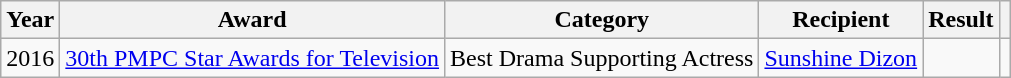<table class="wikitable">
<tr>
<th>Year</th>
<th>Award</th>
<th>Category</th>
<th>Recipient</th>
<th>Result</th>
<th></th>
</tr>
<tr>
<td>2016</td>
<td><a href='#'>30th PMPC Star Awards for Television</a></td>
<td>Best Drama Supporting Actress</td>
<td><a href='#'>Sunshine Dizon</a></td>
<td></td>
<td></td>
</tr>
</table>
